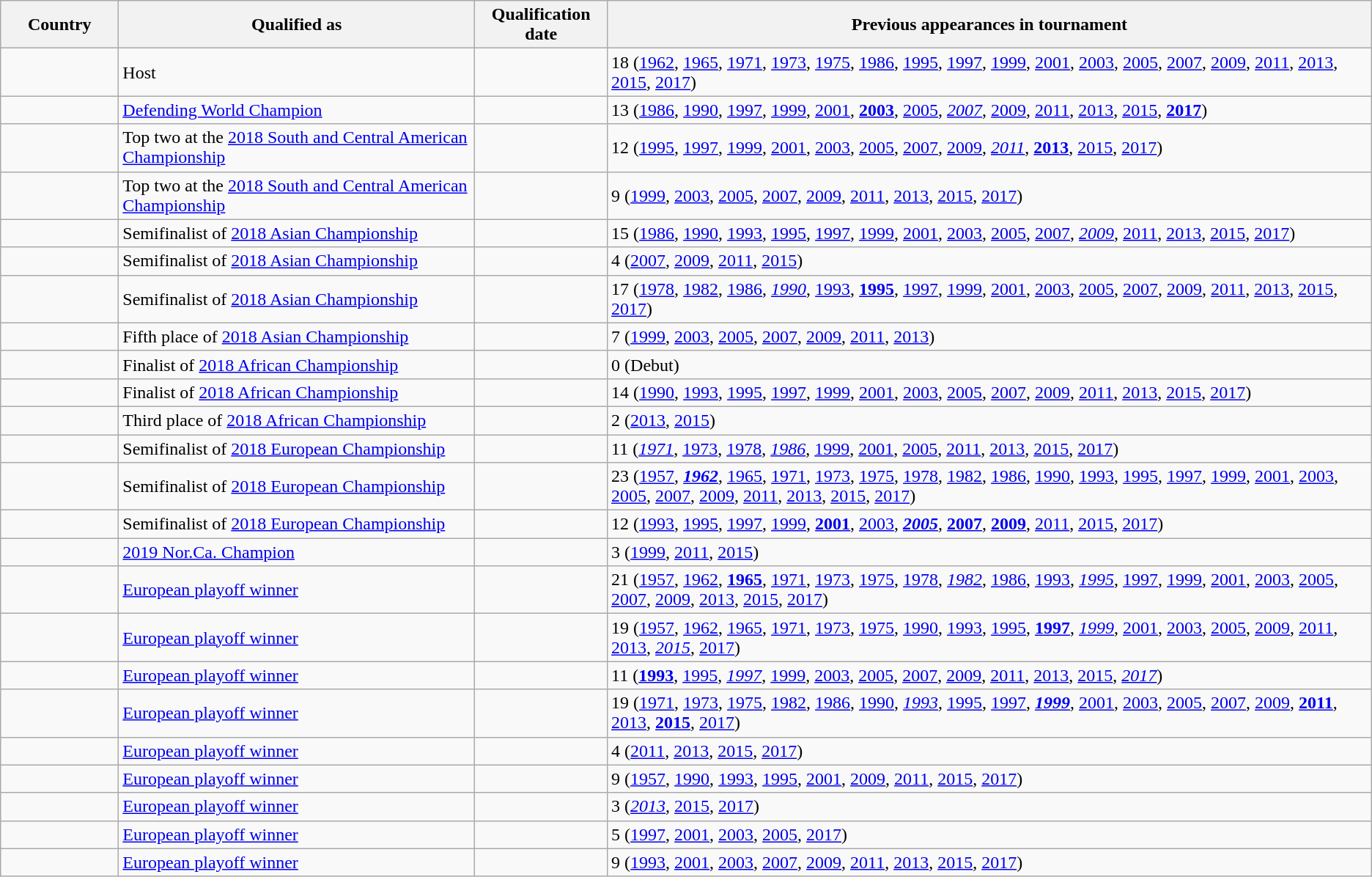<table class="wikitable sortable">
<tr>
<th style="width: 100px;">Country</th>
<th class="unsortable">Qualified as</th>
<th>Qualification date</th>
<th class="unsortable">Previous appearances in tournament</th>
</tr>
<tr>
<td></td>
<td>Host</td>
<td></td>
<td>18 (<a href='#'>1962</a>, <a href='#'>1965</a>, <a href='#'>1971</a>, <a href='#'>1973</a>, <a href='#'>1975</a>, <a href='#'>1986</a>, <a href='#'>1995</a>, <a href='#'>1997</a>, <a href='#'>1999</a>, <a href='#'>2001</a>, <a href='#'>2003</a>, <a href='#'>2005</a>, <a href='#'>2007</a>, <a href='#'>2009</a>, <a href='#'>2011</a>, <a href='#'>2013</a>, <a href='#'>2015</a>, <a href='#'>2017</a>)</td>
</tr>
<tr>
<td></td>
<td><a href='#'>Defending World Champion</a></td>
<td></td>
<td>13 (<a href='#'>1986</a>, <a href='#'>1990</a>, <a href='#'>1997</a>, <a href='#'>1999</a>, <a href='#'>2001</a>, <strong><a href='#'>2003</a></strong>, <a href='#'>2005</a>, <em><a href='#'>2007</a></em>, <a href='#'>2009</a>, <a href='#'>2011</a>, <a href='#'>2013</a>, <a href='#'>2015</a>, <strong><a href='#'>2017</a></strong>)</td>
</tr>
<tr>
<td></td>
<td>Top two at the <a href='#'>2018 South and Central American Championship</a></td>
<td></td>
<td>12 (<a href='#'>1995</a>, <a href='#'>1997</a>, <a href='#'>1999</a>, <a href='#'>2001</a>, <a href='#'>2003</a>, <a href='#'>2005</a>, <a href='#'>2007</a>, <a href='#'>2009</a>, <em><a href='#'>2011</a></em>, <strong><a href='#'>2013</a></strong>, <a href='#'>2015</a>, <a href='#'>2017</a>)</td>
</tr>
<tr>
<td></td>
<td>Top two at the <a href='#'>2018 South and Central American Championship</a></td>
<td></td>
<td>9 (<a href='#'>1999</a>, <a href='#'>2003</a>, <a href='#'>2005</a>, <a href='#'>2007</a>, <a href='#'>2009</a>, <a href='#'>2011</a>, <a href='#'>2013</a>, <a href='#'>2015</a>, <a href='#'>2017</a>)</td>
</tr>
<tr>
<td></td>
<td>Semifinalist of <a href='#'>2018 Asian Championship</a></td>
<td></td>
<td>15 (<a href='#'>1986</a>, <a href='#'>1990</a>, <a href='#'>1993</a>, <a href='#'>1995</a>, <a href='#'>1997</a>, <a href='#'>1999</a>, <a href='#'>2001</a>, <a href='#'>2003</a>, <a href='#'>2005</a>, <a href='#'>2007</a>, <em><a href='#'>2009</a></em>, <a href='#'>2011</a>, <a href='#'>2013</a>, <a href='#'>2015</a>, <a href='#'>2017</a>)</td>
</tr>
<tr>
<td></td>
<td>Semifinalist of <a href='#'>2018 Asian Championship</a></td>
<td></td>
<td>4 (<a href='#'>2007</a>, <a href='#'>2009</a>, <a href='#'>2011</a>, <a href='#'>2015</a>)</td>
</tr>
<tr>
<td></td>
<td>Semifinalist of <a href='#'>2018 Asian Championship</a></td>
<td></td>
<td>17 (<a href='#'>1978</a>, <a href='#'>1982</a>, <a href='#'>1986</a>, <em><a href='#'>1990</a></em>, <a href='#'>1993</a>, <strong><a href='#'>1995</a></strong>, <a href='#'>1997</a>, <a href='#'>1999</a>, <a href='#'>2001</a>, <a href='#'>2003</a>, <a href='#'>2005</a>, <a href='#'>2007</a>, <a href='#'>2009</a>, <a href='#'>2011</a>, <a href='#'>2013</a>, <a href='#'>2015</a>, <a href='#'>2017</a>)</td>
</tr>
<tr>
<td></td>
<td>Fifth place of <a href='#'>2018 Asian Championship</a></td>
<td></td>
<td>7 (<a href='#'>1999</a>, <a href='#'>2003</a>, <a href='#'>2005</a>, <a href='#'>2007</a>, <a href='#'>2009</a>, <a href='#'>2011</a>, <a href='#'>2013</a>)</td>
</tr>
<tr>
<td></td>
<td>Finalist of <a href='#'>2018 African Championship</a></td>
<td></td>
<td>0 (Debut)</td>
</tr>
<tr>
<td></td>
<td>Finalist of <a href='#'>2018 African Championship</a></td>
<td></td>
<td>14 (<a href='#'>1990</a>, <a href='#'>1993</a>, <a href='#'>1995</a>, <a href='#'>1997</a>, <a href='#'>1999</a>, <a href='#'>2001</a>, <a href='#'>2003</a>, <a href='#'>2005</a>, <a href='#'>2007</a>, <a href='#'>2009</a>, <a href='#'>2011</a>, <a href='#'>2013</a>, <a href='#'>2015</a>, <a href='#'>2017</a>)</td>
</tr>
<tr>
<td></td>
<td>Third place of <a href='#'>2018 African Championship</a></td>
<td></td>
<td>2 (<a href='#'>2013</a>, <a href='#'>2015</a>)</td>
</tr>
<tr>
<td></td>
<td>Semifinalist of <a href='#'>2018 European Championship</a></td>
<td></td>
<td>11 (<em><a href='#'>1971</a></em>, <a href='#'>1973</a>, <a href='#'>1978</a>, <em><a href='#'>1986</a></em>, <a href='#'>1999</a>, <a href='#'>2001</a>, <a href='#'>2005</a>, <a href='#'>2011</a>, <a href='#'>2013</a>, <a href='#'>2015</a>, <a href='#'>2017</a>)</td>
</tr>
<tr>
<td></td>
<td>Semifinalist of <a href='#'>2018 European Championship</a></td>
<td></td>
<td>23 (<a href='#'>1957</a>, <strong><em><a href='#'>1962</a></em></strong>, <a href='#'>1965</a>, <a href='#'>1971</a>, <a href='#'>1973</a>, <a href='#'>1975</a>, <a href='#'>1978</a>, <a href='#'>1982</a>, <a href='#'>1986</a>, <a href='#'>1990</a>, <a href='#'>1993</a>, <a href='#'>1995</a>, <a href='#'>1997</a>, <a href='#'>1999</a>, <a href='#'>2001</a>, <a href='#'>2003</a>, <a href='#'>2005</a>, <a href='#'>2007</a>, <a href='#'>2009</a>, <a href='#'>2011</a>, <a href='#'>2013</a>, <a href='#'>2015</a>, <a href='#'>2017</a>)</td>
</tr>
<tr>
<td></td>
<td>Semifinalist of <a href='#'>2018 European Championship</a></td>
<td></td>
<td>12 (<a href='#'>1993</a>, <a href='#'>1995</a>, <a href='#'>1997</a>, <a href='#'>1999</a>, <strong><a href='#'>2001</a></strong>, <a href='#'>2003</a>, <strong><em><a href='#'>2005</a></em></strong>, <strong><a href='#'>2007</a></strong>, <strong><a href='#'>2009</a></strong>, <a href='#'>2011</a>, <a href='#'>2015</a>, <a href='#'>2017</a>)</td>
</tr>
<tr>
<td></td>
<td><a href='#'>2019 Nor.Ca. Champion</a></td>
<td></td>
<td>3 (<a href='#'>1999</a>, <a href='#'>2011</a>, <a href='#'>2015</a>)</td>
</tr>
<tr>
<td></td>
<td><a href='#'>European playoff winner</a></td>
<td></td>
<td>21 (<a href='#'>1957</a>, <a href='#'>1962</a>, <strong><a href='#'>1965</a></strong>, <a href='#'>1971</a>, <a href='#'>1973</a>, <a href='#'>1975</a>, <a href='#'>1978</a>, <em><a href='#'>1982</a></em>, <a href='#'>1986</a>, <a href='#'>1993</a>, <em><a href='#'>1995</a></em>, <a href='#'>1997</a>, <a href='#'>1999</a>, <a href='#'>2001</a>, <a href='#'>2003</a>, <a href='#'>2005</a>, <a href='#'>2007</a>, <a href='#'>2009</a>, <a href='#'>2013</a>, <a href='#'>2015</a>, <a href='#'>2017</a>)</td>
</tr>
<tr>
<td></td>
<td><a href='#'>European playoff winner</a></td>
<td></td>
<td>19 (<a href='#'>1957</a>, <a href='#'>1962</a>, <a href='#'>1965</a>, <a href='#'>1971</a>, <a href='#'>1973</a>, <a href='#'>1975</a>, <a href='#'>1990</a>, <a href='#'>1993</a>, <a href='#'>1995</a>, <strong><a href='#'>1997</a></strong>, <em><a href='#'>1999</a></em>, <a href='#'>2001</a>, <a href='#'>2003</a>, <a href='#'>2005</a>, <a href='#'>2009</a>, <a href='#'>2011</a>, <a href='#'>2013</a>, <em><a href='#'>2015</a></em>, <a href='#'>2017</a>)</td>
</tr>
<tr>
<td></td>
<td><a href='#'>European playoff winner</a></td>
<td></td>
<td>11 (<strong><a href='#'>1993</a></strong>, <a href='#'>1995</a>, <em><a href='#'>1997</a></em>, <a href='#'>1999</a>, <a href='#'>2003</a>, <a href='#'>2005</a>, <a href='#'>2007</a>, <a href='#'>2009</a>, <a href='#'>2011</a>, <a href='#'>2013</a>, <a href='#'>2015</a>, <em><a href='#'>2017</a></em>)</td>
</tr>
<tr>
<td></td>
<td><a href='#'>European playoff winner</a></td>
<td></td>
<td>19 (<a href='#'>1971</a>, <a href='#'>1973</a>, <a href='#'>1975</a>, <a href='#'>1982</a>, <a href='#'>1986</a>, <a href='#'>1990</a>, <em><a href='#'>1993</a></em>, <a href='#'>1995</a>, <a href='#'>1997</a>, <strong><em><a href='#'>1999</a></em></strong>, <a href='#'>2001</a>, <a href='#'>2003</a>, <a href='#'>2005</a>, <a href='#'>2007</a>, <a href='#'>2009</a>, <strong><a href='#'>2011</a></strong>, <a href='#'>2013</a>, <strong><a href='#'>2015</a></strong>, <a href='#'>2017</a>)</td>
</tr>
<tr>
<td></td>
<td><a href='#'>European playoff winner</a></td>
<td></td>
<td>4 (<a href='#'>2011</a>, <a href='#'>2013</a>, <a href='#'>2015</a>, <a href='#'>2017</a>)</td>
</tr>
<tr>
<td></td>
<td><a href='#'>European playoff winner</a></td>
<td></td>
<td>9 (<a href='#'>1957</a>, <a href='#'>1990</a>, <a href='#'>1993</a>, <a href='#'>1995</a>, <a href='#'>2001</a>, <a href='#'>2009</a>, <a href='#'>2011</a>, <a href='#'>2015</a>, <a href='#'>2017</a>)</td>
</tr>
<tr>
<td></td>
<td><a href='#'>European playoff winner</a></td>
<td></td>
<td>3 (<em><a href='#'>2013</a></em>, <a href='#'>2015</a>, <a href='#'>2017</a>)</td>
</tr>
<tr>
<td></td>
<td><a href='#'>European playoff winner</a></td>
<td></td>
<td>5 (<a href='#'>1997</a>, <a href='#'>2001</a>, <a href='#'>2003</a>, <a href='#'>2005</a>, <a href='#'>2017</a>)</td>
</tr>
<tr>
<td></td>
<td><a href='#'>European playoff winner</a></td>
<td></td>
<td>9 (<a href='#'>1993</a>, <a href='#'>2001</a>, <a href='#'>2003</a>, <a href='#'>2007</a>, <a href='#'>2009</a>, <a href='#'>2011</a>, <a href='#'>2013</a>, <a href='#'>2015</a>, <a href='#'>2017</a>)</td>
</tr>
</table>
